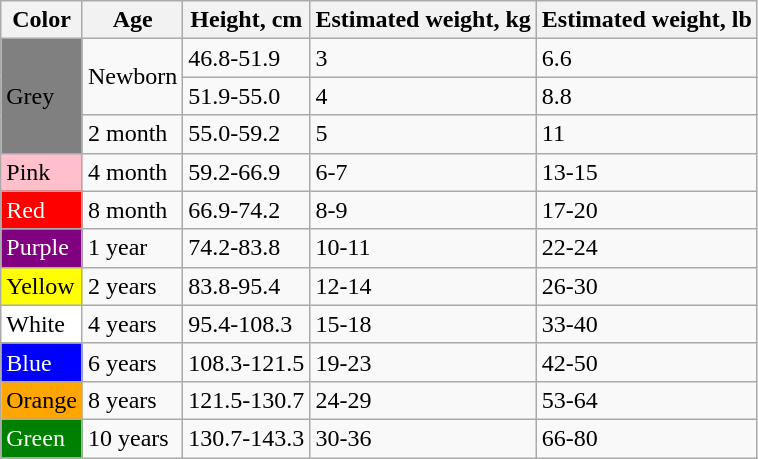<table class="wikitable">
<tr>
<th>Color</th>
<th>Age</th>
<th>Height, cm</th>
<th>Estimated weight, kg</th>
<th>Estimated weight, lb</th>
</tr>
<tr>
<td rowspan="3" style="background: grey; color: black;">Grey</td>
<td rowspan="2">Newborn</td>
<td>46.8-51.9</td>
<td>3</td>
<td>6.6</td>
</tr>
<tr>
<td>51.9-55.0</td>
<td>4</td>
<td>8.8</td>
</tr>
<tr>
<td>2 month</td>
<td>55.0-59.2</td>
<td>5</td>
<td>11</td>
</tr>
<tr>
<td style="background: pink; color: black;">Pink</td>
<td>4 month</td>
<td>59.2-66.9</td>
<td>6-7</td>
<td>13-15</td>
</tr>
<tr>
<td style="background: red; color: white;">Red</td>
<td>8 month</td>
<td>66.9-74.2</td>
<td>8-9</td>
<td>17-20</td>
</tr>
<tr>
<td style="background: purple; color: white;">Purple</td>
<td>1 year</td>
<td>74.2-83.8</td>
<td>10-11</td>
<td>22-24</td>
</tr>
<tr>
<td style="background: yellow; color: black;">Yellow</td>
<td>2 years</td>
<td>83.8-95.4</td>
<td>12-14</td>
<td>26-30</td>
</tr>
<tr>
<td style="background: white; color: black;">White</td>
<td>4 years</td>
<td>95.4-108.3</td>
<td>15-18</td>
<td>33-40</td>
</tr>
<tr>
<td style="background: blue; color: white;">Blue</td>
<td>6 years</td>
<td>108.3-121.5</td>
<td>19-23</td>
<td>42-50</td>
</tr>
<tr>
<td style="background: orange; color: black;">Orange</td>
<td>8 years</td>
<td>121.5-130.7</td>
<td>24-29</td>
<td>53-64</td>
</tr>
<tr>
<td style="background: green; color: white;">Green</td>
<td>10 years</td>
<td>130.7-143.3</td>
<td>30-36</td>
<td>66-80</td>
</tr>
</table>
